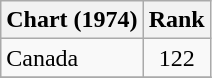<table class="wikitable">
<tr>
<th>Chart (1974)</th>
<th style="text-align:center;">Rank</th>
</tr>
<tr>
<td>Canada </td>
<td style="text-align:center;">122</td>
</tr>
<tr>
</tr>
</table>
